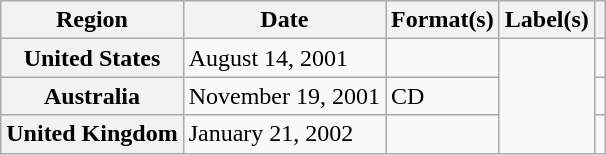<table class="wikitable plainrowheaders">
<tr>
<th scope="col">Region</th>
<th scope="col">Date</th>
<th scope="col">Format(s)</th>
<th scope="col">Label(s)</th>
<th scope="col"></th>
</tr>
<tr>
<th scope="row">United States</th>
<td>August 14, 2001</td>
<td></td>
<td rowspan="3"></td>
<td></td>
</tr>
<tr>
<th scope="row">Australia</th>
<td>November 19, 2001</td>
<td>CD</td>
<td></td>
</tr>
<tr>
<th scope="row">United Kingdom</th>
<td>January 21, 2002</td>
<td></td>
<td></td>
</tr>
</table>
